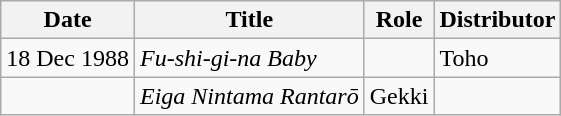<table class="wikitable">
<tr>
<th>Date</th>
<th>Title</th>
<th>Role</th>
<th>Distributor</th>
</tr>
<tr>
<td>18 Dec 1988</td>
<td><em>Fu-shi-gi-na Baby</em></td>
<td></td>
<td>Toho</td>
</tr>
<tr>
<td></td>
<td><em>Eiga Nintama Rantarō</em></td>
<td>Gekki</td>
<td></td>
</tr>
</table>
